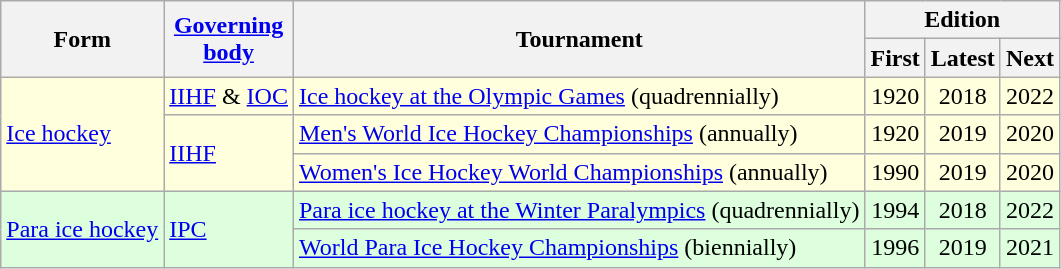<table class="wikitable">
<tr>
<th rowspan="2">Form</th>
<th rowspan="2"><a href='#'>Governing<br>body</a></th>
<th rowspan="2">Tournament</th>
<th colspan="3">Edition</th>
</tr>
<tr>
<th>First</th>
<th>Latest</th>
<th>Next</th>
</tr>
<tr style="background: #ffd;">
<td rowspan="3"><a href='#'>Ice hockey</a></td>
<td><a href='#'>IIHF</a> & <a href='#'>IOC</a></td>
<td><a href='#'>Ice hockey at the Olympic Games</a> (quadrennially)</td>
<td style="text-align:center;">1920</td>
<td style="text-align:center;">2018</td>
<td style="text-align:center;">2022</td>
</tr>
<tr style="background: #ffd;">
<td rowspan="2"><a href='#'>IIHF</a></td>
<td><a href='#'>Men's World Ice Hockey Championships</a> (annually)</td>
<td style="text-align:center;">1920</td>
<td style="text-align:center;">2019</td>
<td style="text-align:center;">2020</td>
</tr>
<tr style="background: #ffd;">
<td><a href='#'>Women's Ice Hockey World Championships</a> (annually)</td>
<td style="text-align:center;">1990</td>
<td style="text-align:center;">2019</td>
<td style="text-align:center;">2020</td>
</tr>
<tr style="background: #dfd;">
<td rowspan="2"><a href='#'>Para ice hockey</a></td>
<td rowspan="2"><a href='#'>IPC</a></td>
<td><a href='#'>Para ice hockey at the Winter Paralympics</a> (quadrennially)</td>
<td style="text-align:center;">1994</td>
<td style="text-align:center;">2018</td>
<td style="text-align:center;">2022</td>
</tr>
<tr style="background: #dfd;">
<td><a href='#'>World Para Ice Hockey Championships</a> (biennially)</td>
<td style="text-align:center;">1996</td>
<td style="text-align:center;">2019</td>
<td style="text-align:center;">2021</td>
</tr>
</table>
